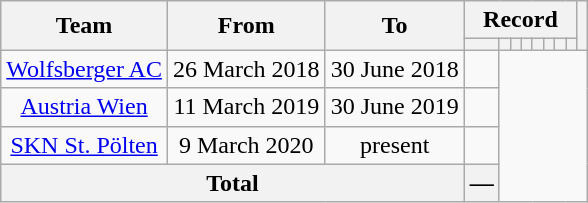<table class="wikitable" style="text-align: center">
<tr>
<th rowspan="2">Team</th>
<th rowspan="2">From</th>
<th rowspan="2">To</th>
<th colspan="8">Record</th>
<th rowspan="2"></th>
</tr>
<tr>
<th></th>
<th></th>
<th></th>
<th></th>
<th></th>
<th></th>
<th></th>
<th></th>
</tr>
<tr>
<td><a href='#'>Wolfsberger AC</a></td>
<td>26 March 2018</td>
<td>30 June 2018<br></td>
<td></td>
</tr>
<tr>
<td><a href='#'>Austria Wien</a></td>
<td>11 March 2019</td>
<td>30 June 2019<br></td>
<td></td>
</tr>
<tr>
<td><a href='#'>SKN St. Pölten</a></td>
<td>9 March 2020</td>
<td>present<br></td>
<td></td>
</tr>
<tr>
<th colspan="3">Total<br></th>
<th>—</th>
</tr>
</table>
